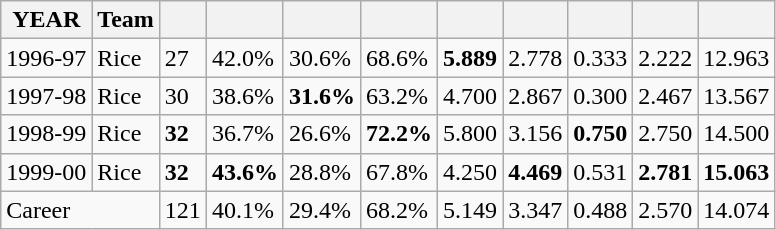<table class="wikitable" id=Brumfieldratios>
<tr>
<th>YEAR</th>
<th>Team</th>
<th></th>
<th></th>
<th></th>
<th></th>
<th></th>
<th></th>
<th></th>
<th></th>
<th></th>
</tr>
<tr>
<td>1996-97</td>
<td>Rice</td>
<td>27</td>
<td>42.0%</td>
<td>30.6%</td>
<td>68.6%</td>
<td><strong>5.889</strong></td>
<td>2.778</td>
<td>0.333</td>
<td>2.222</td>
<td>12.963</td>
</tr>
<tr>
<td>1997-98</td>
<td>Rice</td>
<td>30</td>
<td>38.6%</td>
<td><strong>31.6%</strong></td>
<td>63.2%</td>
<td>4.700</td>
<td>2.867</td>
<td>0.300</td>
<td>2.467</td>
<td>13.567</td>
</tr>
<tr>
<td>1998-99</td>
<td>Rice</td>
<td><strong>32</strong></td>
<td>36.7%</td>
<td>26.6%</td>
<td><strong>72.2%</strong></td>
<td>5.800</td>
<td>3.156</td>
<td><strong>0.750</strong></td>
<td>2.750</td>
<td>14.500</td>
</tr>
<tr>
<td>1999-00</td>
<td>Rice</td>
<td><strong>32</strong></td>
<td><strong>43.6%</strong></td>
<td>28.8%</td>
<td>67.8%</td>
<td>4.250</td>
<td><strong>4.469</strong></td>
<td>0.531</td>
<td><strong>2.781</strong></td>
<td><strong>15.063</strong></td>
</tr>
<tr>
<td colspan="2">Career</td>
<td>121</td>
<td>40.1%</td>
<td>29.4%</td>
<td>68.2%</td>
<td>5.149</td>
<td>3.347</td>
<td>0.488</td>
<td>2.570</td>
<td>14.074</td>
</tr>
</table>
